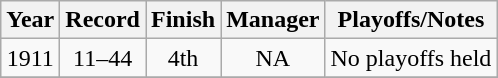<table class="wikitable" style="text-align:center">
<tr>
<th>Year</th>
<th>Record</th>
<th>Finish</th>
<th>Manager</th>
<th>Playoffs/Notes</th>
</tr>
<tr align=center>
<td>1911</td>
<td>11–44</td>
<td>4th</td>
<td>NA</td>
<td>No playoffs held</td>
</tr>
<tr align=center>
</tr>
</table>
